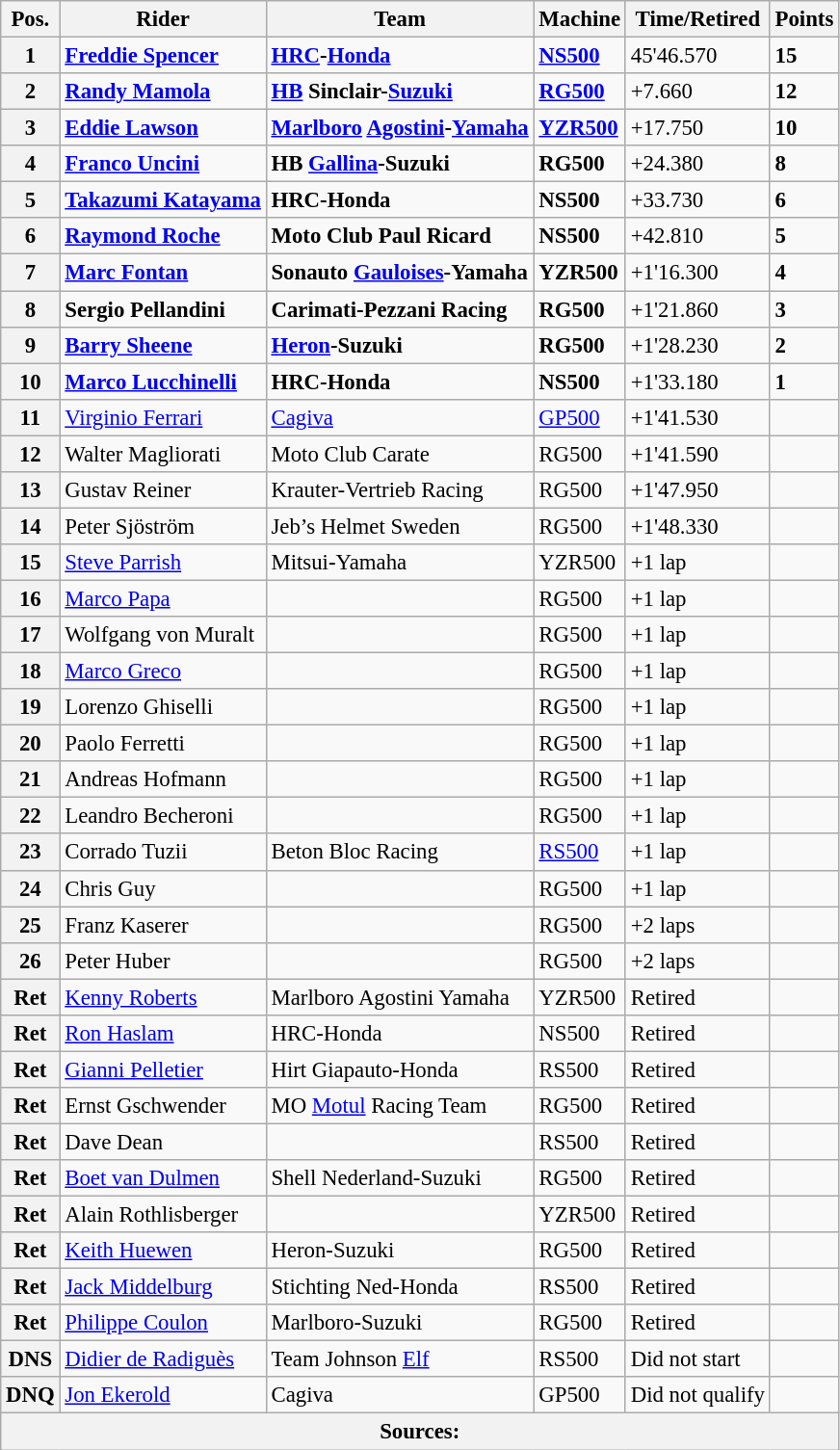<table class="wikitable" style="font-size: 95%;">
<tr>
<th>Pos.</th>
<th>Rider</th>
<th>Team</th>
<th>Machine</th>
<th>Time/Retired</th>
<th>Points</th>
</tr>
<tr>
<th>1</th>
<td> <strong><a href='#'>Freddie Spencer</a></strong></td>
<td><strong><a href='#'>HRC</a>-<a href='#'>Honda</a></strong></td>
<td><strong><a href='#'>NS500</a></strong></td>
<td>45'46.570</td>
<td><strong>15</strong></td>
</tr>
<tr>
<th>2</th>
<td> <strong><a href='#'>Randy Mamola</a></strong></td>
<td><strong><a href='#'>HB</a> Sinclair-<a href='#'>Suzuki</a></strong></td>
<td><strong><a href='#'>RG500</a></strong></td>
<td>+7.660</td>
<td><strong>12</strong></td>
</tr>
<tr>
<th>3</th>
<td> <strong><a href='#'>Eddie Lawson</a></strong></td>
<td><strong><a href='#'>Marlboro</a> <a href='#'>Agostini</a>-<a href='#'>Yamaha</a></strong></td>
<td><strong><a href='#'>YZR500</a></strong></td>
<td>+17.750</td>
<td><strong>10</strong></td>
</tr>
<tr>
<th>4</th>
<td> <strong><a href='#'>Franco Uncini</a></strong></td>
<td><strong>HB <a href='#'>Gallina</a>-Suzuki</strong></td>
<td><strong>RG500</strong></td>
<td>+24.380</td>
<td><strong>8</strong></td>
</tr>
<tr>
<th>5</th>
<td> <strong><a href='#'>Takazumi Katayama</a></strong></td>
<td><strong>HRC-Honda</strong></td>
<td><strong>NS500</strong></td>
<td>+33.730</td>
<td><strong>6</strong></td>
</tr>
<tr>
<th>6</th>
<td> <strong><a href='#'>Raymond Roche</a></strong></td>
<td><strong>Moto Club Paul Ricard</strong></td>
<td><strong>NS500</strong></td>
<td>+42.810</td>
<td><strong>5</strong></td>
</tr>
<tr>
<th>7</th>
<td> <strong><a href='#'>Marc Fontan</a></strong></td>
<td><strong>Sonauto <a href='#'>Gauloises</a>-Yamaha</strong></td>
<td><strong>YZR500</strong></td>
<td>+1'16.300</td>
<td><strong>4</strong></td>
</tr>
<tr>
<th>8</th>
<td> <strong>Sergio Pellandini</strong></td>
<td><strong>Carimati-Pezzani Racing</strong></td>
<td><strong>RG500</strong></td>
<td>+1'21.860</td>
<td><strong>3</strong></td>
</tr>
<tr>
<th>9</th>
<td> <strong><a href='#'>Barry Sheene</a></strong></td>
<td><strong><a href='#'>Heron</a>-Suzuki</strong></td>
<td><strong>RG500</strong></td>
<td>+1'28.230</td>
<td><strong>2</strong></td>
</tr>
<tr>
<th>10</th>
<td> <strong><a href='#'>Marco Lucchinelli</a></strong></td>
<td><strong>HRC-Honda</strong></td>
<td><strong>NS500</strong></td>
<td>+1'33.180</td>
<td><strong>1</strong></td>
</tr>
<tr>
<th>11</th>
<td> <a href='#'>Virginio Ferrari</a></td>
<td><a href='#'>Cagiva</a></td>
<td><a href='#'>GP500</a></td>
<td>+1'41.530</td>
<td></td>
</tr>
<tr>
<th>12</th>
<td> Walter Magliorati</td>
<td>Moto Club Carate</td>
<td>RG500</td>
<td>+1'41.590</td>
<td></td>
</tr>
<tr>
<th>13</th>
<td> Gustav Reiner</td>
<td>Krauter-Vertrieb Racing</td>
<td>RG500</td>
<td>+1'47.950</td>
<td></td>
</tr>
<tr>
<th>14</th>
<td> Peter Sjöström</td>
<td>Jeb’s Helmet Sweden</td>
<td>RG500</td>
<td>+1'48.330</td>
<td></td>
</tr>
<tr>
<th>15</th>
<td> <a href='#'>Steve Parrish</a></td>
<td>Mitsui-Yamaha</td>
<td>YZR500</td>
<td>+1 lap</td>
<td></td>
</tr>
<tr>
<th>16</th>
<td> <a href='#'>Marco Papa</a></td>
<td></td>
<td>RG500</td>
<td>+1 lap</td>
<td></td>
</tr>
<tr>
<th>17</th>
<td> Wolfgang von Muralt</td>
<td></td>
<td>RG500</td>
<td>+1 lap</td>
<td></td>
</tr>
<tr>
<th>18</th>
<td> <a href='#'>Marco Greco</a></td>
<td></td>
<td>RG500</td>
<td>+1 lap</td>
<td></td>
</tr>
<tr>
<th>19</th>
<td> Lorenzo Ghiselli</td>
<td></td>
<td>RG500</td>
<td>+1 lap</td>
<td></td>
</tr>
<tr>
<th>20</th>
<td> Paolo Ferretti</td>
<td></td>
<td>RG500</td>
<td>+1 lap</td>
<td></td>
</tr>
<tr>
<th>21</th>
<td> Andreas Hofmann</td>
<td></td>
<td>RG500</td>
<td>+1 lap</td>
<td></td>
</tr>
<tr>
<th>22</th>
<td> Leandro Becheroni</td>
<td></td>
<td>RG500</td>
<td>+1 lap</td>
<td></td>
</tr>
<tr>
<th>23</th>
<td> Corrado Tuzii</td>
<td>Beton Bloc Racing</td>
<td><a href='#'>RS500</a></td>
<td>+1 lap</td>
<td></td>
</tr>
<tr>
<th>24</th>
<td> Chris Guy</td>
<td></td>
<td>RG500</td>
<td>+1 lap</td>
<td></td>
</tr>
<tr>
<th>25</th>
<td> Franz Kaserer</td>
<td></td>
<td>RG500</td>
<td>+2 laps</td>
<td></td>
</tr>
<tr>
<th>26</th>
<td> Peter Huber</td>
<td></td>
<td>RG500</td>
<td>+2 laps</td>
<td></td>
</tr>
<tr>
<th>Ret</th>
<td> <a href='#'>Kenny Roberts</a></td>
<td>Marlboro Agostini Yamaha</td>
<td>YZR500</td>
<td>Retired</td>
<td></td>
</tr>
<tr>
<th>Ret</th>
<td> <a href='#'>Ron Haslam</a></td>
<td>HRC-Honda</td>
<td>NS500</td>
<td>Retired</td>
<td></td>
</tr>
<tr>
<th>Ret</th>
<td> <a href='#'>Gianni Pelletier</a></td>
<td>Hirt Giapauto-Honda</td>
<td>RS500</td>
<td>Retired</td>
<td></td>
</tr>
<tr>
<th>Ret</th>
<td> Ernst Gschwender</td>
<td>MO <a href='#'>Motul</a> Racing Team</td>
<td>RG500</td>
<td>Retired</td>
<td></td>
</tr>
<tr>
<th>Ret</th>
<td> Dave Dean</td>
<td></td>
<td>RS500</td>
<td>Retired</td>
</tr>
<tr>
<th>Ret</th>
<td> <a href='#'>Boet van Dulmen</a></td>
<td>Shell Nederland-Suzuki</td>
<td>RG500</td>
<td>Retired</td>
<td></td>
</tr>
<tr>
<th>Ret</th>
<td> Alain Rothlisberger</td>
<td></td>
<td>YZR500</td>
<td>Retired</td>
<td></td>
</tr>
<tr>
<th>Ret</th>
<td> <a href='#'>Keith Huewen</a></td>
<td>Heron-Suzuki</td>
<td>RG500</td>
<td>Retired</td>
<td></td>
</tr>
<tr>
<th>Ret</th>
<td> <a href='#'>Jack Middelburg</a></td>
<td>Stichting Ned-Honda</td>
<td>RS500</td>
<td>Retired</td>
<td></td>
</tr>
<tr>
<th>Ret</th>
<td> <a href='#'>Philippe Coulon</a></td>
<td>Marlboro-Suzuki</td>
<td>RG500</td>
<td>Retired</td>
<td></td>
</tr>
<tr>
<th>DNS</th>
<td> <a href='#'>Didier de Radiguès</a></td>
<td>Team Johnson <a href='#'>Elf</a></td>
<td>RS500</td>
<td>Did not start</td>
<td></td>
</tr>
<tr>
<th>DNQ</th>
<td> <a href='#'>Jon Ekerold</a></td>
<td>Cagiva</td>
<td>GP500</td>
<td>Did not qualify</td>
<td></td>
</tr>
<tr>
<th colspan=8>Sources: </th>
</tr>
</table>
